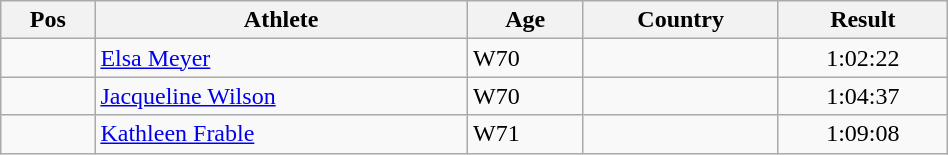<table class="wikitable"  style="text-align:center; width:50%;">
<tr>
<th>Pos</th>
<th>Athlete</th>
<th>Age</th>
<th>Country</th>
<th>Result</th>
</tr>
<tr>
<td align=center></td>
<td align=left><a href='#'>Elsa Meyer</a></td>
<td align=left>W70</td>
<td align=left></td>
<td>1:02:22</td>
</tr>
<tr>
<td align=center></td>
<td align=left><a href='#'>Jacqueline Wilson</a></td>
<td align=left>W70</td>
<td align=left></td>
<td>1:04:37</td>
</tr>
<tr>
<td align=center></td>
<td align=left><a href='#'>Kathleen Frable</a></td>
<td align=left>W71</td>
<td align=left></td>
<td>1:09:08</td>
</tr>
</table>
